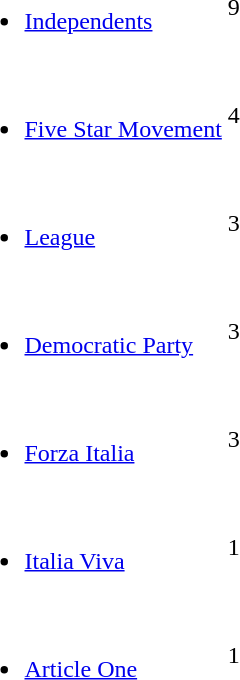<table>
<tr>
<td><br><ul><li><a href='#'>Independents</a></li></ul></td>
<td><div>9</div></td>
</tr>
<tr>
<td><br><ul><li><a href='#'>Five Star Movement</a></li></ul></td>
<td><div>4</div></td>
</tr>
<tr>
<td><br><ul><li><a href='#'>League</a></li></ul></td>
<td><div>3</div></td>
</tr>
<tr>
<td><br><ul><li><a href='#'>Democratic Party</a></li></ul></td>
<td><div>3</div></td>
</tr>
<tr>
<td><br><ul><li><a href='#'>Forza Italia</a></li></ul></td>
<td><div>3</div></td>
</tr>
<tr>
<td><br><ul><li><a href='#'>Italia Viva</a></li></ul></td>
<td><div>1</div></td>
</tr>
<tr>
<td><br><ul><li><a href='#'>Article One</a></li></ul></td>
<td><div>1</div></td>
</tr>
</table>
